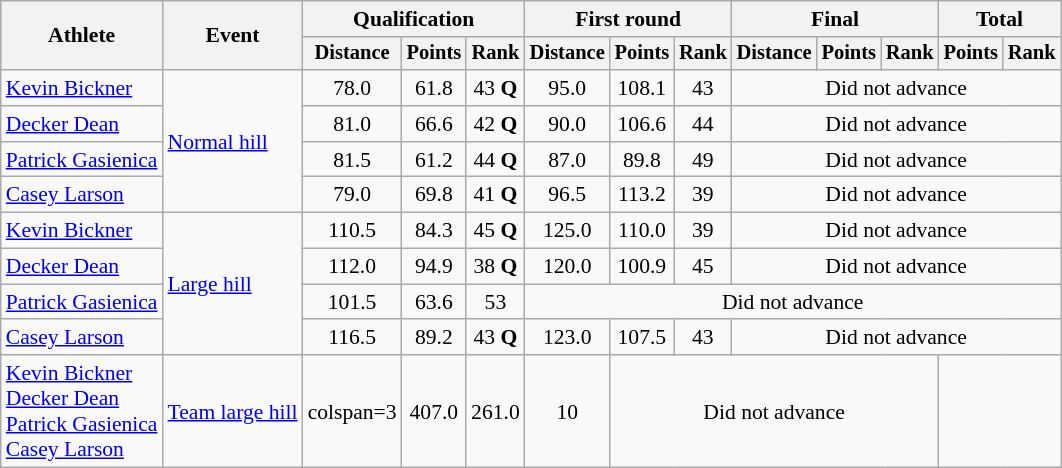<table class=wikitable style=font-size:90%;text-align:center>
<tr>
<th rowspan=2>Athlete</th>
<th rowspan=2>Event</th>
<th colspan=3>Qualification</th>
<th colspan=3>First round</th>
<th colspan=3>Final</th>
<th colspan=2>Total</th>
</tr>
<tr style=font-size:95%>
<th>Distance</th>
<th>Points</th>
<th>Rank</th>
<th>Distance</th>
<th>Points</th>
<th>Rank</th>
<th>Distance</th>
<th>Points</th>
<th>Rank</th>
<th>Points</th>
<th>Rank</th>
</tr>
<tr>
<td align=left><a href='#'>Kevin Bickner</a></td>
<td align=left rowspan=4><a href='#'>Normal hill</a></td>
<td>78.0</td>
<td>61.8</td>
<td>43 <strong>Q</strong></td>
<td>95.0</td>
<td>108.1</td>
<td>43</td>
<td colspan=5>Did not advance</td>
</tr>
<tr>
<td align=left><a href='#'>Decker Dean</a></td>
<td>81.0</td>
<td>66.6</td>
<td>42 <strong>Q</strong></td>
<td>90.0</td>
<td>106.6</td>
<td>44</td>
<td colspan=5>Did not advance</td>
</tr>
<tr>
<td align=left><a href='#'>Patrick Gasienica</a></td>
<td>81.5</td>
<td>61.2</td>
<td>44 <strong>Q</strong></td>
<td>87.0</td>
<td>89.8</td>
<td>49</td>
<td colspan=5>Did not advance</td>
</tr>
<tr>
<td align=left><a href='#'>Casey Larson</a></td>
<td>79.0</td>
<td>69.8</td>
<td>41 <strong>Q</strong></td>
<td>96.5</td>
<td>113.2</td>
<td>39</td>
<td colspan=5>Did not advance</td>
</tr>
<tr>
<td align=left><a href='#'>Kevin Bickner</a></td>
<td align=left rowspan=4><a href='#'>Large hill</a></td>
<td>110.5</td>
<td>84.3</td>
<td>45 <strong>Q</strong></td>
<td>125.0</td>
<td>110.0</td>
<td>39</td>
<td colspan=5>Did not advance</td>
</tr>
<tr>
<td align=left><a href='#'>Decker Dean</a></td>
<td>112.0</td>
<td>94.9</td>
<td>38 <strong>Q</strong></td>
<td>120.0</td>
<td>100.9</td>
<td>45</td>
<td colspan=5>Did not advance</td>
</tr>
<tr>
<td align=left><a href='#'>Patrick Gasienica</a></td>
<td>101.5</td>
<td>63.6</td>
<td>53</td>
<td colspan=8>Did not advance</td>
</tr>
<tr>
<td align=left><a href='#'>Casey Larson</a></td>
<td>116.5</td>
<td>89.2</td>
<td>43 <strong>Q</strong></td>
<td>123.0</td>
<td>107.5</td>
<td>43</td>
<td colspan=5>Did not advance</td>
</tr>
<tr>
<td align=left><a href='#'>Kevin Bickner</a><br><a href='#'>Decker Dean</a><br><a href='#'>Patrick Gasienica</a><br><a href='#'>Casey Larson</a></td>
<td align=left><a href='#'>Team large hill</a></td>
<td>colspan=3 </td>
<td>407.0</td>
<td>261.0</td>
<td>10</td>
<td colspan=5>Did not advance</td>
</tr>
</table>
